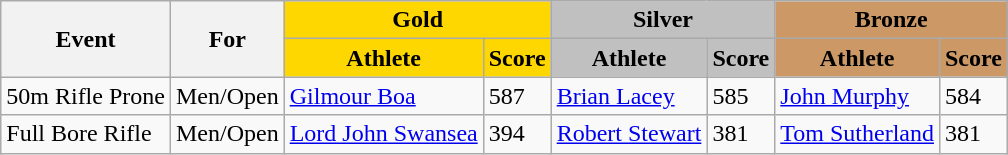<table class="wikitable">
<tr>
<th scope="col" rowspan=2>Event</th>
<th scope="col" rowspan=2>For</th>
<th scope="colgroup" colspan=2 style="background: gold;">Gold</th>
<th scope="colgroup" colspan=2 style="background: silver;">Silver</th>
<th scope="colgroup" colspan=2 style="background: #cc9966;">Bronze</th>
</tr>
<tr>
<th scope="col" style="background-color:gold;">Athlete</th>
<th scope="col" style="background-color:gold;">Score</th>
<th scope="col" style="background-color:silver;">Athlete</th>
<th scope="col" style="background-color:silver;">Score</th>
<th scope="col" style="background-color:#cc9966;">Athlete</th>
<th scope="col" style="background-color:#cc9966;">Score</th>
</tr>
<tr>
<td>50m Rifle Prone</td>
<td>Men/Open</td>
<td><a href='#'>Gilmour Boa</a> </td>
<td>587</td>
<td><a href='#'>Brian Lacey</a> </td>
<td>585</td>
<td><a href='#'>John Murphy</a> </td>
<td>584</td>
</tr>
<tr>
<td>Full Bore Rifle</td>
<td>Men/Open</td>
<td><a href='#'>Lord John Swansea</a> </td>
<td>394</td>
<td><a href='#'>Robert Stewart</a> </td>
<td>381</td>
<td><a href='#'>Tom Sutherland</a> </td>
<td>381</td>
</tr>
</table>
